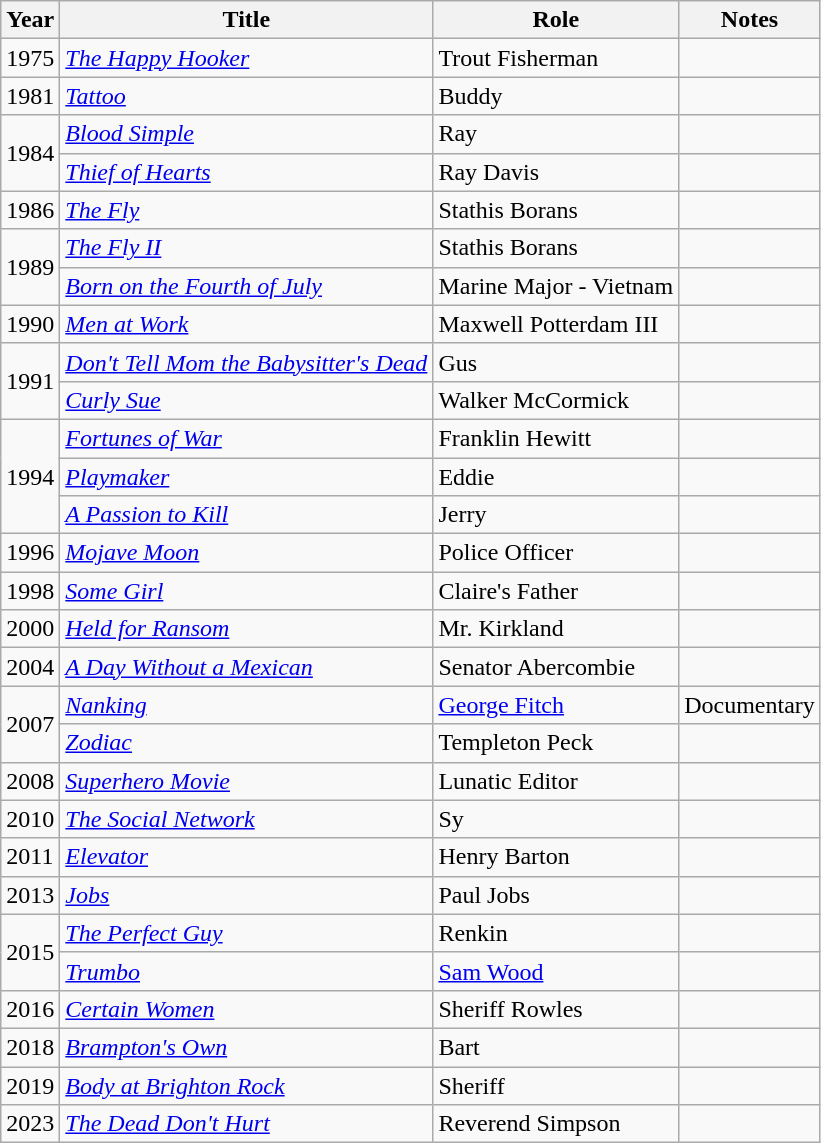<table class="wikitable sortable">
<tr>
<th>Year</th>
<th>Title</th>
<th>Role</th>
<th class="unsortable">Notes</th>
</tr>
<tr>
<td>1975</td>
<td><em><a href='#'>The Happy Hooker</a></em></td>
<td>Trout Fisherman</td>
<td></td>
</tr>
<tr>
<td>1981</td>
<td><em><a href='#'>Tattoo</a></em></td>
<td>Buddy</td>
<td></td>
</tr>
<tr>
<td rowspan=2>1984</td>
<td><em><a href='#'>Blood Simple</a></em></td>
<td>Ray</td>
<td></td>
</tr>
<tr>
<td><em><a href='#'>Thief of Hearts</a></em></td>
<td>Ray Davis</td>
<td></td>
</tr>
<tr>
<td>1986</td>
<td><em><a href='#'>The Fly</a></em></td>
<td>Stathis Borans</td>
<td></td>
</tr>
<tr>
<td rowspan=2>1989</td>
<td><em><a href='#'>The Fly II</a></em></td>
<td>Stathis Borans</td>
<td></td>
</tr>
<tr>
<td><em><a href='#'>Born on the Fourth of July</a></em></td>
<td>Marine Major - Vietnam</td>
<td></td>
</tr>
<tr>
<td>1990</td>
<td><em><a href='#'>Men at Work</a></em></td>
<td>Maxwell Potterdam III</td>
<td></td>
</tr>
<tr>
<td rowspan=2>1991</td>
<td><em><a href='#'>Don't Tell Mom the Babysitter's Dead</a></em></td>
<td>Gus</td>
<td></td>
</tr>
<tr>
<td><em><a href='#'>Curly Sue</a></em></td>
<td>Walker McCormick</td>
<td></td>
</tr>
<tr>
<td rowspan=3>1994</td>
<td><em><a href='#'>Fortunes of War</a></em></td>
<td>Franklin Hewitt</td>
<td></td>
</tr>
<tr>
<td><em><a href='#'>Playmaker</a></em></td>
<td>Eddie</td>
<td></td>
</tr>
<tr>
<td><em><a href='#'>A Passion to Kill</a></em></td>
<td>Jerry</td>
<td></td>
</tr>
<tr>
<td>1996</td>
<td><em><a href='#'>Mojave Moon</a></em></td>
<td>Police Officer</td>
<td></td>
</tr>
<tr>
<td>1998</td>
<td><em><a href='#'>Some Girl</a></em></td>
<td>Claire's Father</td>
<td></td>
</tr>
<tr>
<td>2000</td>
<td><em><a href='#'>Held for Ransom</a></em></td>
<td>Mr. Kirkland</td>
<td></td>
</tr>
<tr>
<td>2004</td>
<td><em><a href='#'>A Day Without a Mexican</a></em></td>
<td>Senator Abercombie</td>
<td></td>
</tr>
<tr>
<td rowspan=2>2007</td>
<td><em><a href='#'>Nanking</a></em></td>
<td><a href='#'>George Fitch</a></td>
<td>Documentary</td>
</tr>
<tr>
<td><em><a href='#'>Zodiac</a></em></td>
<td>Templeton Peck</td>
<td></td>
</tr>
<tr>
<td>2008</td>
<td><em><a href='#'>Superhero Movie</a></em></td>
<td>Lunatic Editor</td>
<td></td>
</tr>
<tr>
<td>2010</td>
<td><em><a href='#'>The Social Network</a></em></td>
<td>Sy</td>
<td></td>
</tr>
<tr>
<td>2011</td>
<td><em><a href='#'>Elevator</a></em></td>
<td>Henry Barton</td>
<td></td>
</tr>
<tr>
<td>2013</td>
<td><em><a href='#'>Jobs</a></em></td>
<td>Paul Jobs</td>
<td></td>
</tr>
<tr>
<td rowspan=2>2015</td>
<td><em><a href='#'>The Perfect Guy</a></em></td>
<td>Renkin</td>
<td></td>
</tr>
<tr>
<td><em><a href='#'>Trumbo</a></em></td>
<td><a href='#'>Sam Wood</a></td>
<td></td>
</tr>
<tr>
<td>2016</td>
<td><em><a href='#'>Certain Women</a></em></td>
<td>Sheriff Rowles</td>
<td></td>
</tr>
<tr>
<td>2018</td>
<td><em><a href='#'>Brampton's Own</a></em></td>
<td>Bart</td>
<td></td>
</tr>
<tr>
<td>2019</td>
<td><em><a href='#'>Body at Brighton Rock</a></em></td>
<td>Sheriff</td>
<td></td>
</tr>
<tr>
<td>2023</td>
<td><em><a href='#'>The Dead Don't Hurt</a></em></td>
<td>Reverend Simpson</td>
<td></td>
</tr>
</table>
